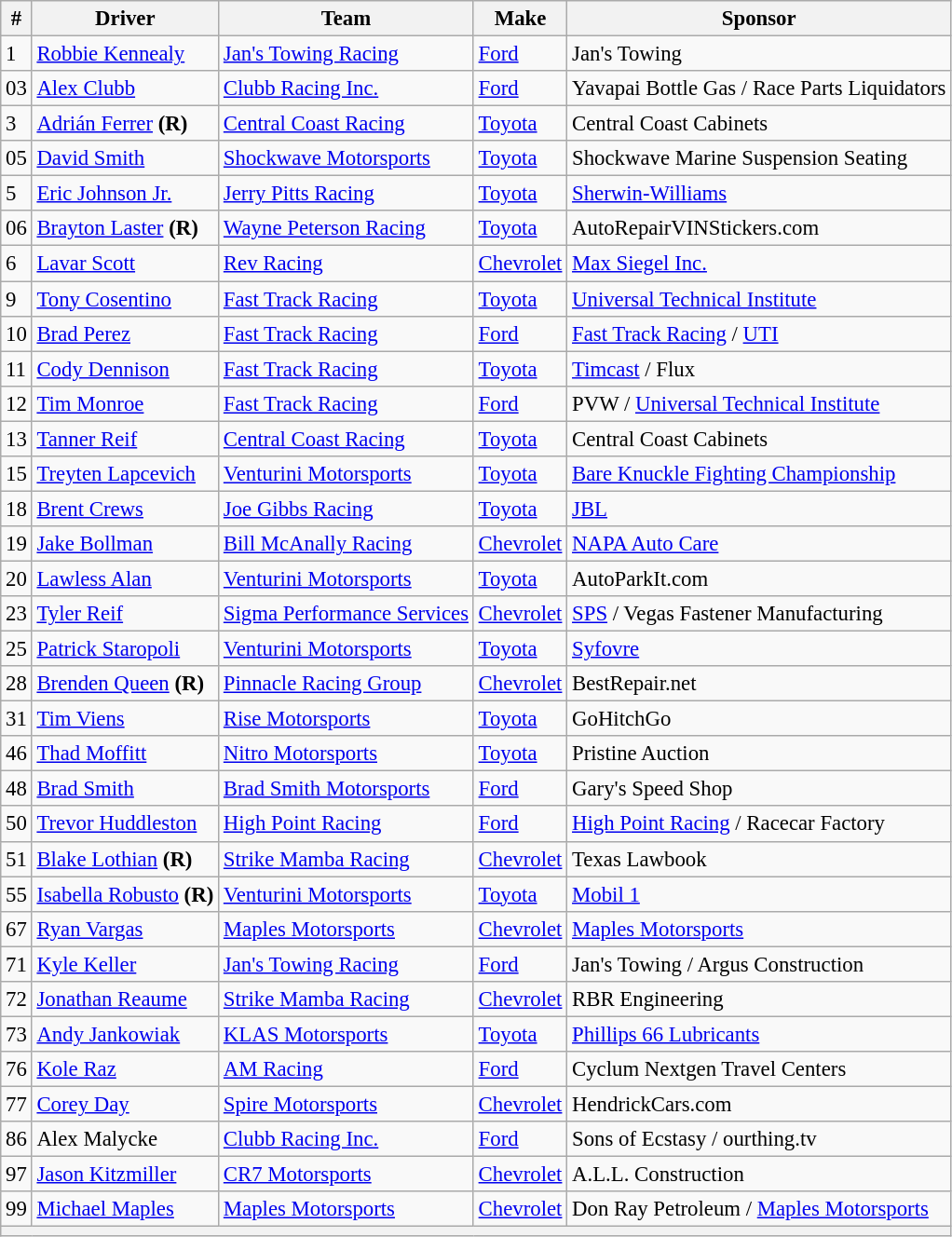<table class="wikitable" style="font-size: 95%;">
<tr>
<th>#</th>
<th>Driver</th>
<th>Team</th>
<th>Make</th>
<th>Sponsor</th>
</tr>
<tr>
<td>1</td>
<td><a href='#'>Robbie Kennealy</a></td>
<td><a href='#'>Jan's Towing Racing</a></td>
<td><a href='#'>Ford</a></td>
<td>Jan's Towing</td>
</tr>
<tr>
<td>03</td>
<td><a href='#'>Alex Clubb</a></td>
<td><a href='#'>Clubb Racing Inc.</a></td>
<td><a href='#'>Ford</a></td>
<td>Yavapai Bottle Gas / Race Parts Liquidators</td>
</tr>
<tr>
<td>3</td>
<td nowrap=""><a href='#'>Adrián Ferrer</a> <strong>(R)</strong></td>
<td><a href='#'>Central Coast Racing</a></td>
<td><a href='#'>Toyota</a></td>
<td>Central Coast Cabinets</td>
</tr>
<tr>
<td>05</td>
<td><a href='#'>David Smith</a></td>
<td><a href='#'>Shockwave Motorsports</a></td>
<td><a href='#'>Toyota</a></td>
<td>Shockwave Marine Suspension Seating</td>
</tr>
<tr>
<td>5</td>
<td><a href='#'>Eric Johnson Jr.</a></td>
<td><a href='#'>Jerry Pitts Racing</a></td>
<td><a href='#'>Toyota</a></td>
<td nowrap=""><a href='#'>Sherwin-Williams</a></td>
</tr>
<tr>
<td>06</td>
<td><a href='#'>Brayton Laster</a> <strong>(R)</strong></td>
<td><a href='#'>Wayne Peterson Racing</a></td>
<td><a href='#'>Toyota</a></td>
<td>AutoRepairVINStickers.com</td>
</tr>
<tr>
<td>6</td>
<td><a href='#'>Lavar Scott</a></td>
<td><a href='#'>Rev Racing</a></td>
<td><a href='#'>Chevrolet</a></td>
<td><a href='#'>Max Siegel Inc.</a></td>
</tr>
<tr>
<td>9</td>
<td><a href='#'>Tony Cosentino</a></td>
<td><a href='#'>Fast Track Racing</a></td>
<td><a href='#'>Toyota</a></td>
<td><a href='#'>Universal Technical Institute</a></td>
</tr>
<tr>
<td>10</td>
<td><a href='#'>Brad Perez</a></td>
<td><a href='#'>Fast Track Racing</a></td>
<td><a href='#'>Ford</a></td>
<td><a href='#'>Fast Track Racing</a> / <a href='#'>UTI</a></td>
</tr>
<tr>
<td>11</td>
<td><a href='#'>Cody Dennison</a></td>
<td><a href='#'>Fast Track Racing</a></td>
<td><a href='#'>Toyota</a></td>
<td><a href='#'>Timcast</a> / Flux</td>
</tr>
<tr>
<td>12</td>
<td><a href='#'>Tim Monroe</a></td>
<td><a href='#'>Fast Track Racing</a></td>
<td><a href='#'>Ford</a></td>
<td>PVW / <a href='#'>Universal Technical Institute</a></td>
</tr>
<tr>
<td>13</td>
<td><a href='#'>Tanner Reif</a></td>
<td><a href='#'>Central Coast Racing</a></td>
<td><a href='#'>Toyota</a></td>
<td>Central Coast Cabinets</td>
</tr>
<tr>
<td>15</td>
<td><a href='#'>Treyten Lapcevich</a></td>
<td><a href='#'>Venturini Motorsports</a></td>
<td><a href='#'>Toyota</a></td>
<td><a href='#'>Bare Knuckle Fighting Championship</a></td>
</tr>
<tr>
<td>18</td>
<td><a href='#'>Brent Crews</a></td>
<td><a href='#'>Joe Gibbs Racing</a></td>
<td><a href='#'>Toyota</a></td>
<td><a href='#'>JBL</a></td>
</tr>
<tr>
<td>19</td>
<td><a href='#'>Jake Bollman</a></td>
<td><a href='#'>Bill McAnally Racing</a></td>
<td><a href='#'>Chevrolet</a></td>
<td><a href='#'>NAPA Auto Care</a></td>
</tr>
<tr>
<td>20</td>
<td><a href='#'>Lawless Alan</a></td>
<td><a href='#'>Venturini Motorsports</a></td>
<td><a href='#'>Toyota</a></td>
<td>AutoParkIt.com</td>
</tr>
<tr>
<td>23</td>
<td><a href='#'>Tyler Reif</a></td>
<td><a href='#'>Sigma Performance Services</a></td>
<td><a href='#'>Chevrolet</a></td>
<td><a href='#'>SPS</a> / Vegas Fastener Manufacturing</td>
</tr>
<tr>
<td>25</td>
<td><a href='#'>Patrick Staropoli</a></td>
<td><a href='#'>Venturini Motorsports</a></td>
<td><a href='#'>Toyota</a></td>
<td><a href='#'>Syfovre</a></td>
</tr>
<tr>
<td>28</td>
<td><a href='#'>Brenden Queen</a> <strong>(R)</strong></td>
<td><a href='#'>Pinnacle Racing Group</a></td>
<td><a href='#'>Chevrolet</a></td>
<td>BestRepair.net</td>
</tr>
<tr>
<td>31</td>
<td><a href='#'>Tim Viens</a></td>
<td><a href='#'>Rise Motorsports</a></td>
<td><a href='#'>Toyota</a></td>
<td>GoHitchGo</td>
</tr>
<tr>
<td>46</td>
<td><a href='#'>Thad Moffitt</a></td>
<td><a href='#'>Nitro Motorsports</a></td>
<td><a href='#'>Toyota</a></td>
<td>Pristine Auction</td>
</tr>
<tr>
<td>48</td>
<td><a href='#'>Brad Smith</a></td>
<td><a href='#'>Brad Smith Motorsports</a></td>
<td><a href='#'>Ford</a></td>
<td>Gary's Speed Shop</td>
</tr>
<tr>
<td>50</td>
<td><a href='#'>Trevor Huddleston</a></td>
<td><a href='#'>High Point Racing</a></td>
<td><a href='#'>Ford</a></td>
<td><a href='#'>High Point Racing</a> / Racecar Factory</td>
</tr>
<tr>
<td>51</td>
<td><a href='#'>Blake Lothian</a> <strong>(R)</strong></td>
<td><a href='#'>Strike Mamba Racing</a></td>
<td><a href='#'>Chevrolet</a></td>
<td>Texas Lawbook</td>
</tr>
<tr>
<td>55</td>
<td><a href='#'>Isabella Robusto</a> <strong>(R)</strong></td>
<td><a href='#'>Venturini Motorsports</a></td>
<td><a href='#'>Toyota</a></td>
<td><a href='#'>Mobil 1</a></td>
</tr>
<tr>
<td>67</td>
<td><a href='#'>Ryan Vargas</a></td>
<td><a href='#'>Maples Motorsports</a></td>
<td><a href='#'>Chevrolet</a></td>
<td><a href='#'>Maples Motorsports</a></td>
</tr>
<tr>
<td>71</td>
<td><a href='#'>Kyle Keller</a></td>
<td><a href='#'>Jan's Towing Racing</a></td>
<td><a href='#'>Ford</a></td>
<td nowrap="">Jan's Towing / Argus Construction</td>
</tr>
<tr>
<td>72</td>
<td><a href='#'>Jonathan Reaume</a></td>
<td><a href='#'>Strike Mamba Racing</a></td>
<td><a href='#'>Chevrolet</a></td>
<td>RBR Engineering</td>
</tr>
<tr>
<td>73</td>
<td><a href='#'>Andy Jankowiak</a></td>
<td><a href='#'>KLAS Motorsports</a></td>
<td><a href='#'>Toyota</a></td>
<td><a href='#'>Phillips 66 Lubricants</a></td>
</tr>
<tr>
<td>76</td>
<td><a href='#'>Kole Raz</a></td>
<td><a href='#'>AM Racing</a></td>
<td><a href='#'>Ford</a></td>
<td>Cyclum Nextgen Travel Centers</td>
</tr>
<tr>
<td>77</td>
<td><a href='#'>Corey Day</a></td>
<td><a href='#'>Spire Motorsports</a></td>
<td><a href='#'>Chevrolet</a></td>
<td>HendrickCars.com</td>
</tr>
<tr>
<td>86</td>
<td>Alex Malycke</td>
<td><a href='#'>Clubb Racing Inc.</a></td>
<td><a href='#'>Ford</a></td>
<td>Sons of Ecstasy / ourthing.tv</td>
</tr>
<tr>
<td>97</td>
<td><a href='#'>Jason Kitzmiller</a></td>
<td><a href='#'>CR7 Motorsports</a></td>
<td><a href='#'>Chevrolet</a></td>
<td>A.L.L. Construction</td>
</tr>
<tr>
<td>99</td>
<td><a href='#'>Michael Maples</a></td>
<td><a href='#'>Maples Motorsports</a></td>
<td><a href='#'>Chevrolet</a></td>
<td>Don Ray Petroleum / <a href='#'>Maples Motorsports</a></td>
</tr>
<tr>
<th colspan="5"></th>
</tr>
</table>
